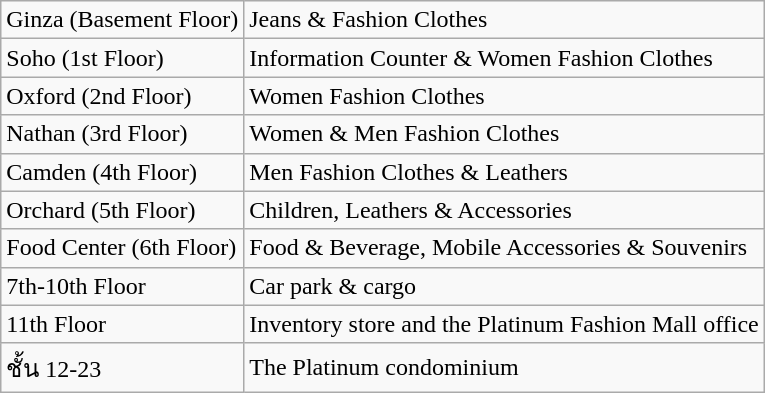<table class="wikitable">
<tr>
<td>Ginza (Basement Floor)</td>
<td>Jeans & Fashion Clothes</td>
</tr>
<tr>
<td>Soho (1st Floor)</td>
<td>Information Counter & Women Fashion Clothes</td>
</tr>
<tr>
<td>Oxford (2nd Floor)</td>
<td>Women Fashion Clothes</td>
</tr>
<tr>
<td>Nathan (3rd Floor)</td>
<td>Women & Men Fashion Clothes</td>
</tr>
<tr>
<td>Camden (4th Floor)</td>
<td>Men Fashion Clothes & Leathers</td>
</tr>
<tr>
<td>Orchard (5th Floor)</td>
<td>Children, Leathers & Accessories</td>
</tr>
<tr>
<td>Food Center (6th Floor)</td>
<td>Food & Beverage, Mobile Accessories & Souvenirs</td>
</tr>
<tr>
<td>7th-10th Floor</td>
<td>Car park & cargo</td>
</tr>
<tr>
<td>11th Floor</td>
<td>Inventory store and the Platinum Fashion Mall office</td>
</tr>
<tr>
<td>ชั้น 12-23</td>
<td>The Platinum condominium</td>
</tr>
</table>
